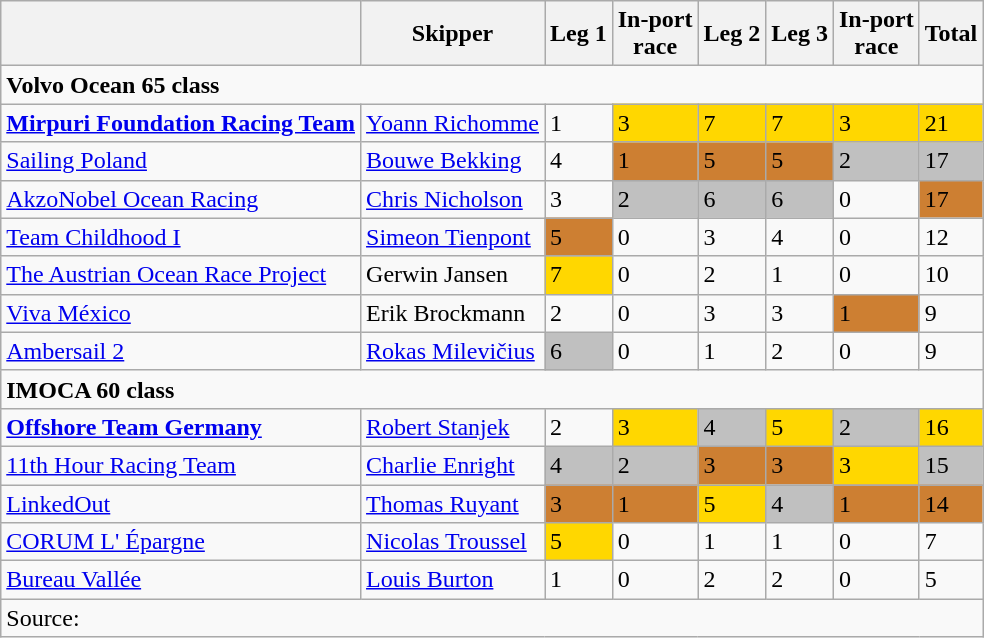<table class="wikitable">
<tr>
<th></th>
<th>Skipper</th>
<th>Leg 1<br></th>
<th>In-port<br>race
</th>
<th>Leg 2<br></th>
<th>Leg 3<br></th>
<th>In-port<br>race
</th>
<th>Total</th>
</tr>
<tr>
<td colspan="8"><strong>Volvo Ocean 65 class</strong></td>
</tr>
<tr>
<td align="left"><strong> <a href='#'>Mirpuri Foundation Racing Team</a></strong></td>
<td><a href='#'>Yoann Richomme</a></td>
<td>1</td>
<td style="background-color: gold;">3</td>
<td style="background-color: gold;">7</td>
<td style="background-color: gold;">7</td>
<td style="background-color: gold;">3</td>
<td style="background-color: gold;">21</td>
</tr>
<tr>
<td align="left"> <a href='#'>Sailing Poland</a></td>
<td><a href='#'>Bouwe Bekking</a></td>
<td>4</td>
<td style="background-color: #cd7f32;">1</td>
<td style="background-color: #cd7f32;">5</td>
<td style="background-color: #cd7f32;">5</td>
<td style="background-color: silver;">2</td>
<td style="background-color: silver;">17</td>
</tr>
<tr>
<td align="left"> <a href='#'>AkzoNobel Ocean Racing</a></td>
<td><a href='#'>Chris Nicholson</a></td>
<td>3</td>
<td style="background-color: silver;">2</td>
<td style="background-color: silver;">6</td>
<td style="background-color: silver;">6</td>
<td>0</td>
<td style="background-color: #cd7f32;">17</td>
</tr>
<tr>
<td align="left"> <a href='#'>Team Childhood I</a></td>
<td><a href='#'>Simeon Tienpont</a></td>
<td style="background-color: #cd7f32;">5</td>
<td>0</td>
<td>3</td>
<td>4</td>
<td>0</td>
<td>12</td>
</tr>
<tr>
<td> <a href='#'>The Austrian Ocean Race Project</a></td>
<td>Gerwin Jansen</td>
<td style="background-color: gold;">7</td>
<td>0</td>
<td>2</td>
<td>1</td>
<td>0</td>
<td>10</td>
</tr>
<tr>
<td align="left"> <a href='#'>Viva México</a></td>
<td>Erik Brockmann</td>
<td>2</td>
<td>0</td>
<td>3</td>
<td>3</td>
<td style="background-color: #cd7f32;">1</td>
<td>9</td>
</tr>
<tr>
<td align="left"> <a href='#'>Ambersail 2</a></td>
<td><a href='#'>Rokas Milevičius</a></td>
<td style="background-color: silver;">6</td>
<td>0</td>
<td>1</td>
<td>2</td>
<td>0</td>
<td>9</td>
</tr>
<tr>
<td colspan="8"><strong>IMOCA 60 class</strong></td>
</tr>
<tr>
<td align="left"><strong> <a href='#'>Offshore Team Germany</a></strong></td>
<td><a href='#'>Robert Stanjek</a></td>
<td>2</td>
<td style="background-color: gold;">3</td>
<td style="background-color: silver;">4</td>
<td style="background-color: gold;">5</td>
<td style="background-color: silver;">2</td>
<td style="background-color: gold;">16</td>
</tr>
<tr>
<td align="left"> <a href='#'>11th Hour Racing Team</a></td>
<td><a href='#'>Charlie Enright</a></td>
<td style="background-color: silver;">4</td>
<td style="background-color: silver;">2</td>
<td style="background-color: #cd7f32;">3</td>
<td style="background-color: #cd7f32;">3</td>
<td style="background-color: gold;">3</td>
<td style="background-color: silver;">15</td>
</tr>
<tr>
<td align="left"> <a href='#'>LinkedOut</a></td>
<td><a href='#'>Thomas Ruyant</a></td>
<td style="background-color: #cd7f32;">3</td>
<td style="background-color: #cd7f32;">1</td>
<td style="background-color: gold;">5</td>
<td style="background-color: silver;">4</td>
<td style="background-color: #cd7f32;">1</td>
<td style="background-color: #cd7f32;">14</td>
</tr>
<tr>
<td align="left"> <a href='#'>CORUM L' Épargne</a></td>
<td><a href='#'>Nicolas Troussel</a></td>
<td style="background-color: gold;">5</td>
<td>0</td>
<td>1</td>
<td>1</td>
<td>0</td>
<td>7</td>
</tr>
<tr>
<td align="left"> <a href='#'>Bureau Vallée</a></td>
<td><a href='#'>Louis Burton</a></td>
<td>1</td>
<td>0</td>
<td>2</td>
<td>2</td>
<td>0</td>
<td>5</td>
</tr>
<tr>
<td colspan="8">Source:</td>
</tr>
</table>
